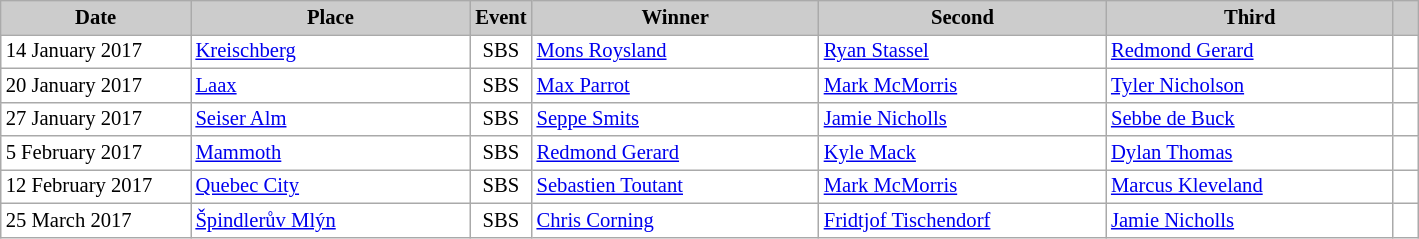<table class="wikitable plainrowheaders" style="background:#fff; font-size:86%; border:grey solid 1px; border-collapse:collapse;">
<tr style="background:#ccc; text-align:center;">
<th scope="col" style="background:#ccc; width:120px;">Date</th>
<th scope="col" style="background:#ccc; width:180px;">Place</th>
<th scope="col" style="background:#ccc; width:15px;">Event</th>
<th scope="col" style="background:#ccc; width:185px;">Winner</th>
<th scope="col" style="background:#ccc; width:185px;">Second</th>
<th scope="col" style="background:#ccc; width:185px;">Third</th>
<th scope="col" style="background:#ccc; width:10px;"></th>
</tr>
<tr>
<td>14 January 2017</td>
<td> <a href='#'>Kreischberg</a></td>
<td align=center>SBS</td>
<td> <a href='#'>Mons Roysland</a></td>
<td> <a href='#'>Ryan Stassel</a></td>
<td> <a href='#'>Redmond Gerard</a></td>
<td></td>
</tr>
<tr>
<td>20 January 2017</td>
<td> <a href='#'>Laax</a></td>
<td align=center>SBS</td>
<td> <a href='#'>Max Parrot</a></td>
<td> <a href='#'>Mark McMorris</a></td>
<td> <a href='#'>Tyler Nicholson</a></td>
<td></td>
</tr>
<tr>
<td>27 January 2017</td>
<td> <a href='#'>Seiser Alm</a></td>
<td align=center>SBS</td>
<td> <a href='#'>Seppe Smits</a></td>
<td> <a href='#'>Jamie Nicholls</a></td>
<td> <a href='#'>Sebbe de Buck</a></td>
<td></td>
</tr>
<tr>
<td>5 February 2017</td>
<td> <a href='#'>Mammoth</a></td>
<td align=center>SBS</td>
<td> <a href='#'>Redmond Gerard</a></td>
<td> <a href='#'>Kyle Mack</a></td>
<td> <a href='#'>Dylan Thomas</a></td>
<td></td>
</tr>
<tr>
<td>12 February 2017</td>
<td> <a href='#'>Quebec City</a></td>
<td align=center>SBS</td>
<td> <a href='#'>Sebastien Toutant</a></td>
<td> <a href='#'>Mark McMorris</a></td>
<td> <a href='#'>Marcus Kleveland</a></td>
<td></td>
</tr>
<tr>
<td>25 March 2017</td>
<td> <a href='#'>Špindlerův Mlýn</a></td>
<td align=center>SBS</td>
<td> <a href='#'>Chris Corning</a></td>
<td> <a href='#'>Fridtjof Tischendorf</a></td>
<td> <a href='#'>Jamie Nicholls</a></td>
<td></td>
</tr>
</table>
